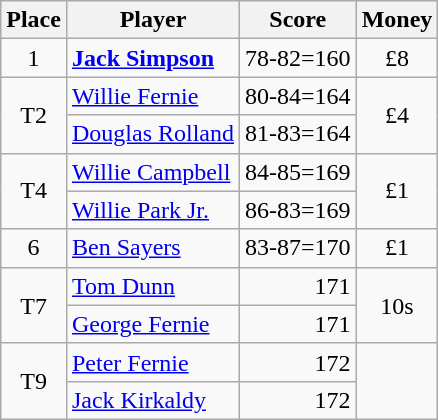<table class=wikitable>
<tr>
<th>Place</th>
<th>Player</th>
<th>Score</th>
<th>Money</th>
</tr>
<tr>
<td align=center>1</td>
<td> <strong><a href='#'>Jack Simpson</a></strong></td>
<td>78-82=160</td>
<td align=center>£8</td>
</tr>
<tr>
<td rowspan=2 align=center>T2</td>
<td> <a href='#'>Willie Fernie</a></td>
<td>80-84=164</td>
<td rowspan=2 align=center>£4</td>
</tr>
<tr>
<td> <a href='#'>Douglas Rolland</a></td>
<td>81-83=164</td>
</tr>
<tr>
<td rowspan=2 align=center>T4</td>
<td> <a href='#'>Willie Campbell</a></td>
<td>84-85=169</td>
<td rowspan=2 align=center>£1</td>
</tr>
<tr>
<td> <a href='#'>Willie Park Jr.</a></td>
<td>86-83=169</td>
</tr>
<tr>
<td align=center>6</td>
<td> <a href='#'>Ben Sayers</a></td>
<td>83-87=170</td>
<td align=center>£1</td>
</tr>
<tr>
<td rowspan=2 align=center>T7</td>
<td> <a href='#'>Tom Dunn</a></td>
<td align=right>171</td>
<td rowspan=2 align=center>10s</td>
</tr>
<tr>
<td> <a href='#'>George Fernie</a></td>
<td align=right>171</td>
</tr>
<tr>
<td rowspan=2 align=center>T9</td>
<td> <a href='#'>Peter Fernie</a></td>
<td align=right>172</td>
<td rowspan=2 align=center></td>
</tr>
<tr>
<td> <a href='#'>Jack Kirkaldy</a></td>
<td align=right>172</td>
</tr>
</table>
